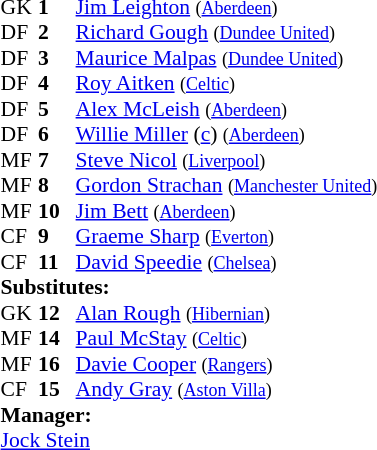<table cellspacing="0" cellpadding="0" style="font-size:90%; margin:auto;">
<tr>
<td colspan="4"></td>
</tr>
<tr>
<th width=25></th>
<th width=25></th>
</tr>
<tr>
<td>GK</td>
<td><strong>1</strong></td>
<td><a href='#'>Jim Leighton</a> <small>(<a href='#'>Aberdeen</a>)</small></td>
<td></td>
<td></td>
</tr>
<tr>
<td>DF</td>
<td><strong>2</strong></td>
<td><a href='#'>Richard Gough</a> <small>(<a href='#'>Dundee United</a>)</small></td>
</tr>
<tr>
<td>DF</td>
<td><strong>3</strong></td>
<td><a href='#'>Maurice Malpas</a> <small>(<a href='#'>Dundee United</a>)</small></td>
</tr>
<tr>
<td>DF</td>
<td><strong>4</strong></td>
<td><a href='#'>Roy Aitken</a>  <small>(<a href='#'>Celtic</a>)</small></td>
<td></td>
<td></td>
</tr>
<tr>
<td>DF</td>
<td><strong>5</strong></td>
<td><a href='#'>Alex McLeish</a> <small>(<a href='#'>Aberdeen</a>)</small></td>
<td></td>
</tr>
<tr>
<td>DF</td>
<td><strong>6</strong></td>
<td><a href='#'>Willie Miller</a> (<a href='#'>c</a>) <small>(<a href='#'>Aberdeen</a>)</small></td>
</tr>
<tr>
<td>MF</td>
<td><strong>7</strong></td>
<td><a href='#'>Steve Nicol</a> <small>(<a href='#'>Liverpool</a>)</small></td>
</tr>
<tr>
<td>MF</td>
<td><strong>8</strong></td>
<td><a href='#'>Gordon Strachan</a> <small>(<a href='#'>Manchester United</a>)</small></td>
<td></td>
<td></td>
</tr>
<tr>
<td>MF</td>
<td><strong>10</strong></td>
<td><a href='#'>Jim Bett</a> <small>(<a href='#'>Aberdeen</a>)</small></td>
<td></td>
</tr>
<tr>
<td>CF</td>
<td><strong>9</strong></td>
<td><a href='#'>Graeme Sharp</a> <small>(<a href='#'>Everton</a>)</small></td>
</tr>
<tr>
<td>CF</td>
<td><strong>11</strong></td>
<td><a href='#'>David Speedie</a> <small>(<a href='#'>Chelsea</a>)</small></td>
<td></td>
<td></td>
</tr>
<tr>
<td colspan=3><strong>Substitutes:</strong></td>
</tr>
<tr>
<td>GK</td>
<td><strong>12</strong></td>
<td><a href='#'>Alan Rough</a> <small>(<a href='#'>Hibernian</a>)</small></td>
<td></td>
<td></td>
</tr>
<tr>
<td>MF</td>
<td><strong>14</strong></td>
<td><a href='#'>Paul McStay</a> <small>(<a href='#'>Celtic</a>)</small></td>
</tr>
<tr>
<td>MF</td>
<td><strong>16</strong></td>
<td><a href='#'>Davie Cooper</a> <small>(<a href='#'>Rangers</a>)</small></td>
<td></td>
<td></td>
</tr>
<tr>
<td>CF</td>
<td><strong>15</strong></td>
<td><a href='#'>Andy Gray</a> <small>(<a href='#'>Aston Villa</a>)</small></td>
</tr>
<tr>
<td colspan=3><strong>Manager:</strong></td>
</tr>
<tr>
<td colspan=4> <a href='#'>Jock Stein</a></td>
</tr>
</table>
